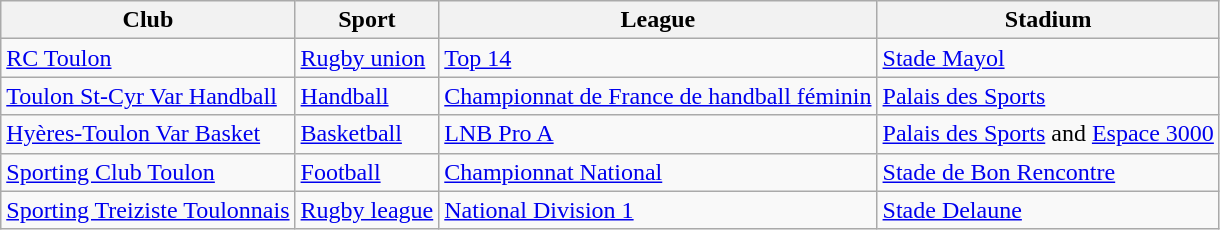<table class="wikitable">
<tr>
<th>Club</th>
<th>Sport</th>
<th>League</th>
<th>Stadium</th>
</tr>
<tr>
<td><a href='#'>RC Toulon</a></td>
<td><a href='#'>Rugby union</a></td>
<td><a href='#'>Top 14</a></td>
<td><a href='#'>Stade Mayol</a></td>
</tr>
<tr>
<td><a href='#'>Toulon St-Cyr Var Handball</a></td>
<td><a href='#'>Handball</a></td>
<td><a href='#'>Championnat de France de handball féminin</a></td>
<td><a href='#'>Palais des Sports</a></td>
</tr>
<tr>
<td><a href='#'>Hyères-Toulon Var Basket</a></td>
<td><a href='#'>Basketball</a></td>
<td><a href='#'>LNB Pro A</a></td>
<td><a href='#'>Palais des Sports</a> and <a href='#'>Espace 3000</a></td>
</tr>
<tr>
<td><a href='#'>Sporting Club Toulon</a></td>
<td><a href='#'>Football</a></td>
<td><a href='#'>Championnat National</a></td>
<td><a href='#'>Stade de Bon Rencontre</a></td>
</tr>
<tr>
<td><a href='#'>Sporting Treiziste Toulonnais</a></td>
<td><a href='#'>Rugby league</a></td>
<td><a href='#'>National Division 1</a></td>
<td><a href='#'>Stade Delaune</a></td>
</tr>
</table>
